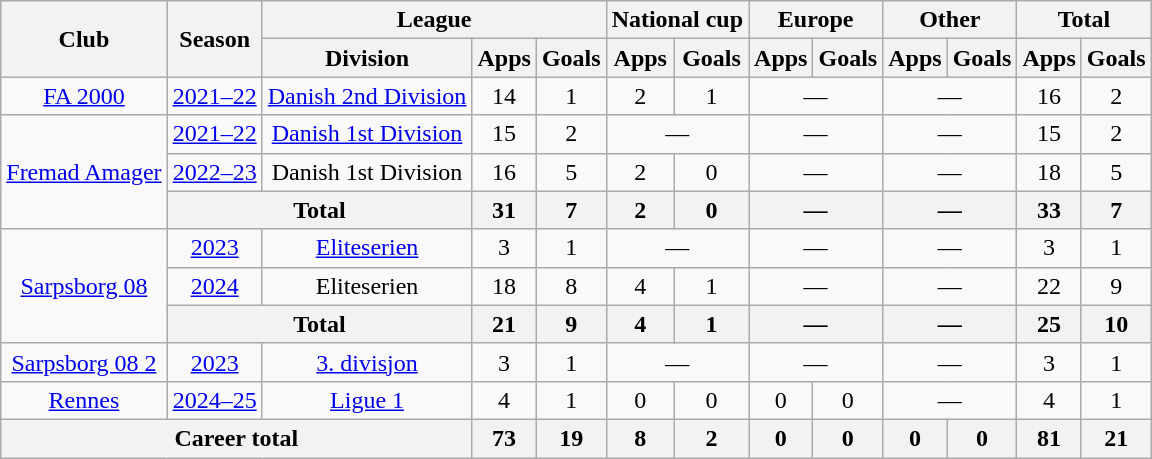<table class="wikitable" style="text-align:center">
<tr>
<th rowspan="2">Club</th>
<th rowspan="2">Season</th>
<th colspan="3">League</th>
<th colspan="2">National cup</th>
<th colspan="2">Europe</th>
<th colspan="2">Other</th>
<th colspan="2">Total</th>
</tr>
<tr>
<th>Division</th>
<th>Apps</th>
<th>Goals</th>
<th>Apps</th>
<th>Goals</th>
<th>Apps</th>
<th>Goals</th>
<th>Apps</th>
<th>Goals</th>
<th>Apps</th>
<th>Goals</th>
</tr>
<tr>
<td><a href='#'>FA 2000</a></td>
<td><a href='#'>2021–22</a></td>
<td><a href='#'>Danish 2nd Division</a></td>
<td>14</td>
<td>1</td>
<td>2</td>
<td>1</td>
<td colspan="2">—</td>
<td colspan="2">—</td>
<td>16</td>
<td>2</td>
</tr>
<tr>
<td rowspan="3"><a href='#'>Fremad Amager</a></td>
<td><a href='#'>2021–22</a></td>
<td><a href='#'>Danish 1st Division</a></td>
<td>15</td>
<td>2</td>
<td colspan="2">—</td>
<td colspan="2">—</td>
<td colspan="2">—</td>
<td>15</td>
<td>2</td>
</tr>
<tr>
<td><a href='#'>2022–23</a></td>
<td>Danish 1st Division</td>
<td>16</td>
<td>5</td>
<td>2</td>
<td>0</td>
<td colspan="2">—</td>
<td colspan="2">—</td>
<td>18</td>
<td>5</td>
</tr>
<tr>
<th colspan="2">Total</th>
<th>31</th>
<th>7</th>
<th>2</th>
<th>0</th>
<th colspan="2">—</th>
<th colspan="2">—</th>
<th>33</th>
<th>7</th>
</tr>
<tr>
<td rowspan="3"><a href='#'>Sarpsborg 08</a></td>
<td><a href='#'>2023</a></td>
<td><a href='#'>Eliteserien</a></td>
<td>3</td>
<td>1</td>
<td colspan="2">—</td>
<td colspan="2">—</td>
<td colspan="2">—</td>
<td>3</td>
<td>1</td>
</tr>
<tr>
<td><a href='#'>2024</a></td>
<td>Eliteserien</td>
<td>18</td>
<td>8</td>
<td>4</td>
<td>1</td>
<td colspan="2">—</td>
<td colspan="2">—</td>
<td>22</td>
<td>9</td>
</tr>
<tr>
<th colspan="2">Total</th>
<th>21</th>
<th>9</th>
<th>4</th>
<th>1</th>
<th colspan="2">—</th>
<th colspan="2">—</th>
<th>25</th>
<th>10</th>
</tr>
<tr>
<td><a href='#'>Sarpsborg 08 2</a></td>
<td><a href='#'>2023</a></td>
<td><a href='#'>3. divisjon</a></td>
<td>3</td>
<td>1</td>
<td colspan="2">—</td>
<td colspan="2">—</td>
<td colspan="2">—</td>
<td>3</td>
<td>1</td>
</tr>
<tr>
<td><a href='#'>Rennes</a></td>
<td><a href='#'>2024–25</a></td>
<td><a href='#'>Ligue 1</a></td>
<td>4</td>
<td>1</td>
<td>0</td>
<td>0</td>
<td>0</td>
<td>0</td>
<td colspan="2">—</td>
<td>4</td>
<td>1</td>
</tr>
<tr>
<th colspan="3">Career total</th>
<th>73</th>
<th>19</th>
<th>8</th>
<th>2</th>
<th>0</th>
<th>0</th>
<th>0</th>
<th>0</th>
<th>81</th>
<th>21</th>
</tr>
</table>
